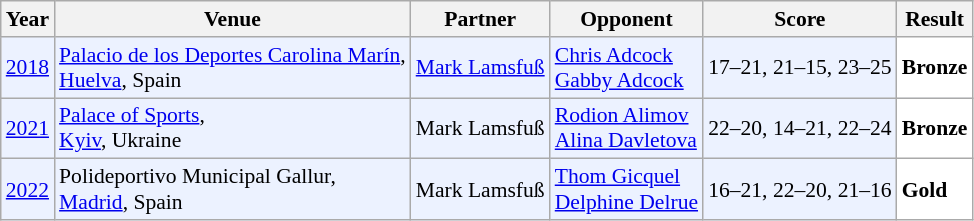<table class="sortable wikitable" style="font-size: 90%;">
<tr>
<th>Year</th>
<th>Venue</th>
<th>Partner</th>
<th>Opponent</th>
<th>Score</th>
<th>Result</th>
</tr>
<tr style="background:#ECF2FF">
<td align="center"><a href='#'>2018</a></td>
<td align="left"><a href='#'>Palacio de los Deportes Carolina Marín</a>,<br><a href='#'>Huelva</a>, Spain</td>
<td align="left"> <a href='#'>Mark Lamsfuß</a></td>
<td align="left"> <a href='#'>Chris Adcock</a><br> <a href='#'>Gabby Adcock</a></td>
<td align="left">17–21, 21–15, 23–25</td>
<td style="text-align:left; background:white"> <strong>Bronze</strong></td>
</tr>
<tr style="background:#ECF2FF">
<td align="center"><a href='#'>2021</a></td>
<td align="left"><a href='#'>Palace of Sports</a>,<br><a href='#'>Kyiv</a>, Ukraine</td>
<td align="left"> Mark Lamsfuß</td>
<td align="left"> <a href='#'>Rodion Alimov</a><br> <a href='#'>Alina Davletova</a></td>
<td align="left">22–20, 14–21, 22–24</td>
<td style="text-align:left; background:white"> <strong>Bronze</strong></td>
</tr>
<tr style="background:#ECF2FF">
<td align="center"><a href='#'>2022</a></td>
<td align="left">Polideportivo Municipal Gallur,<br><a href='#'>Madrid</a>, Spain</td>
<td align="left"> Mark Lamsfuß</td>
<td align="left"> <a href='#'>Thom Gicquel</a><br> <a href='#'>Delphine Delrue</a></td>
<td align="left">16–21, 22–20, 21–16</td>
<td style="text-align:left; background:white"> <strong>Gold</strong></td>
</tr>
</table>
